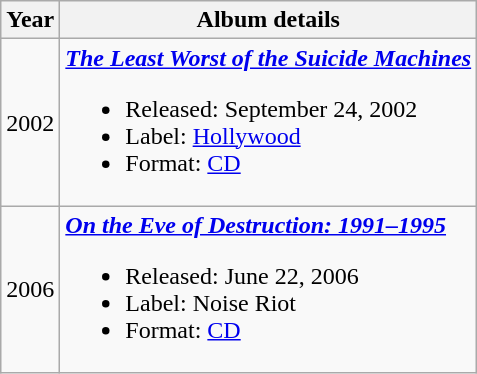<table class ="wikitable">
<tr>
<th>Year</th>
<th>Album details</th>
</tr>
<tr>
<td>2002</td>
<td><strong><em><a href='#'>The Least Worst of the Suicide Machines</a></em></strong><br><ul><li>Released: September 24, 2002</li><li>Label: <a href='#'>Hollywood</a></li><li>Format: <a href='#'>CD</a></li></ul></td>
</tr>
<tr>
<td>2006</td>
<td><strong><em><a href='#'>On the Eve of Destruction: 1991–1995</a></em></strong><br><ul><li>Released: June 22, 2006</li><li>Label: Noise Riot</li><li>Format: <a href='#'>CD</a></li></ul></td>
</tr>
</table>
